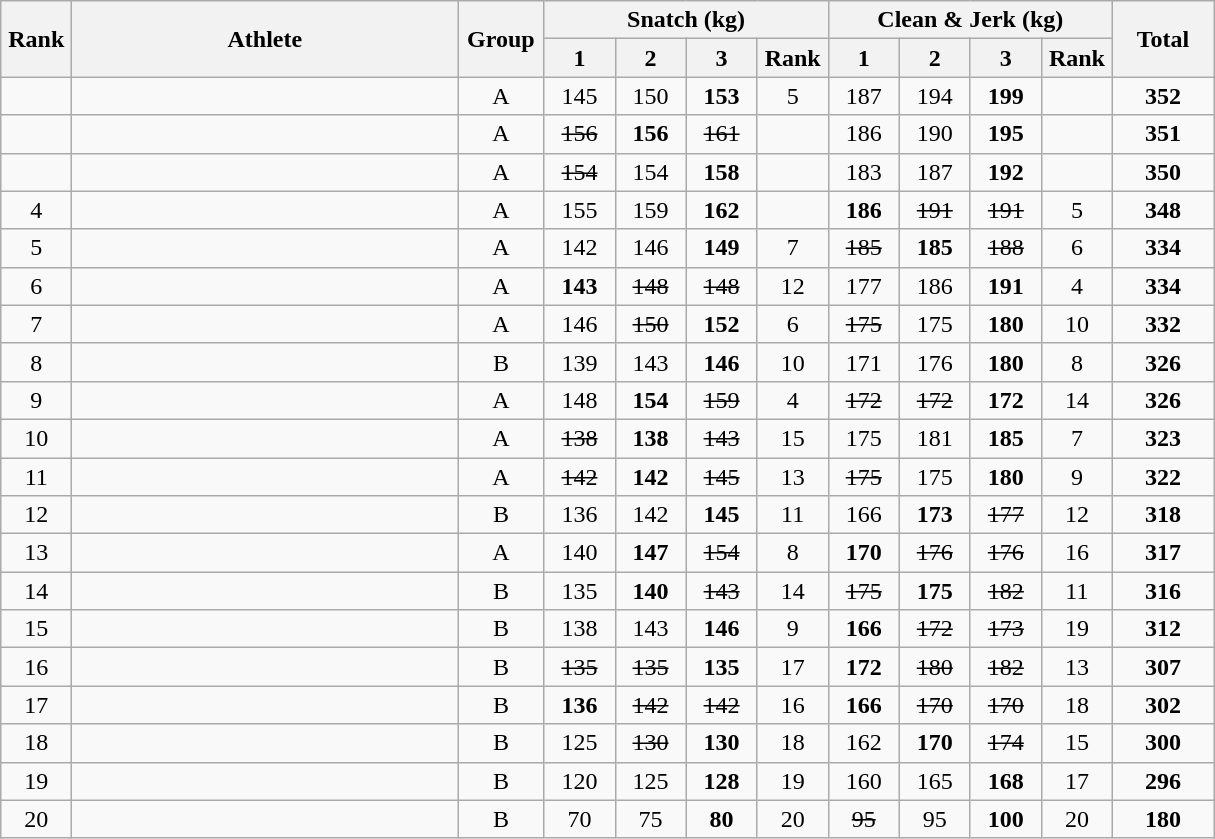<table class = "wikitable" style="text-align:center;">
<tr>
<th rowspan=2 width=40>Rank</th>
<th rowspan=2 width=250>Athlete</th>
<th rowspan=2 width=50>Group</th>
<th colspan=4>Snatch (kg)</th>
<th colspan=4>Clean & Jerk (kg)</th>
<th rowspan=2 width=60>Total</th>
</tr>
<tr>
<th width=40>1</th>
<th width=40>2</th>
<th width=40>3</th>
<th width=40>Rank</th>
<th width=40>1</th>
<th width=40>2</th>
<th width=40>3</th>
<th width=40>Rank</th>
</tr>
<tr>
<td></td>
<td align=left></td>
<td>A</td>
<td>145</td>
<td>150</td>
<td><strong>153</strong></td>
<td>5</td>
<td>187</td>
<td>194</td>
<td><strong>199</strong></td>
<td></td>
<td><strong>352</strong></td>
</tr>
<tr>
<td></td>
<td align=left></td>
<td>A</td>
<td><s>156</s></td>
<td><strong>156</strong></td>
<td><s>161</s></td>
<td></td>
<td>186</td>
<td>190</td>
<td><strong>195</strong></td>
<td></td>
<td><strong>351</strong></td>
</tr>
<tr>
<td></td>
<td align=left></td>
<td>A</td>
<td><s>154</s></td>
<td>154</td>
<td><strong>158</strong></td>
<td></td>
<td>183</td>
<td>187</td>
<td><strong>192</strong></td>
<td></td>
<td><strong>350</strong></td>
</tr>
<tr>
<td>4</td>
<td align=left></td>
<td>A</td>
<td>155</td>
<td>159</td>
<td><strong>162</strong></td>
<td></td>
<td><strong>186</strong></td>
<td><s>191</s></td>
<td><s>191</s></td>
<td>5</td>
<td><strong>348</strong></td>
</tr>
<tr>
<td>5</td>
<td align=left></td>
<td>A</td>
<td>142</td>
<td>146</td>
<td><strong>149</strong></td>
<td>7</td>
<td><s>185</s></td>
<td><strong>185</strong></td>
<td><s>188</s></td>
<td>6</td>
<td><strong>334</strong></td>
</tr>
<tr>
<td>6</td>
<td align=left></td>
<td>A</td>
<td><strong>143</strong></td>
<td><s>148</s></td>
<td><s>148</s></td>
<td>12</td>
<td>177</td>
<td>186</td>
<td><strong>191</strong></td>
<td>4</td>
<td><strong>334</strong></td>
</tr>
<tr>
<td>7</td>
<td align=left></td>
<td>A</td>
<td>146</td>
<td><s>150</s></td>
<td><strong>152</strong></td>
<td>6</td>
<td><s>175</s></td>
<td>175</td>
<td><strong>180</strong></td>
<td>10</td>
<td><strong>332</strong></td>
</tr>
<tr>
<td>8</td>
<td align=left></td>
<td>B</td>
<td>139</td>
<td>143</td>
<td><strong>146</strong></td>
<td>10</td>
<td>171</td>
<td>176</td>
<td><strong>180</strong></td>
<td>8</td>
<td><strong>326</strong></td>
</tr>
<tr>
<td>9</td>
<td align=left></td>
<td>A</td>
<td>148</td>
<td><strong>154</strong></td>
<td><s>159</s></td>
<td>4</td>
<td><s>172</s></td>
<td><s>172</s></td>
<td><strong>172</strong></td>
<td>14</td>
<td><strong>326</strong></td>
</tr>
<tr>
<td>10</td>
<td align=left></td>
<td>A</td>
<td><s>138</s></td>
<td><strong>138</strong></td>
<td><s>143</s></td>
<td>15</td>
<td>175</td>
<td>181</td>
<td><strong>185</strong></td>
<td>7</td>
<td><strong>323</strong></td>
</tr>
<tr>
<td>11</td>
<td align=left></td>
<td>A</td>
<td><s>142</s></td>
<td><strong>142</strong></td>
<td><s>145</s></td>
<td>13</td>
<td><s>175</s></td>
<td>175</td>
<td><strong>180</strong></td>
<td>9</td>
<td><strong>322</strong></td>
</tr>
<tr>
<td>12</td>
<td align=left></td>
<td>B</td>
<td>136</td>
<td>142</td>
<td><strong>145</strong></td>
<td>11</td>
<td>166</td>
<td><strong>173</strong></td>
<td><s>177</s></td>
<td>12</td>
<td><strong>318</strong></td>
</tr>
<tr>
<td>13</td>
<td align=left></td>
<td>A</td>
<td>140</td>
<td><strong>147</strong></td>
<td><s>154</s></td>
<td>8</td>
<td><strong>170</strong></td>
<td><s>176</s></td>
<td><s>176</s></td>
<td>16</td>
<td><strong>317</strong></td>
</tr>
<tr>
<td>14</td>
<td align=left></td>
<td>B</td>
<td>135</td>
<td><strong>140</strong></td>
<td><s>143</s></td>
<td>14</td>
<td><s>175</s></td>
<td><strong>175</strong></td>
<td><s>182</s></td>
<td>11</td>
<td><strong>316</strong></td>
</tr>
<tr>
<td>15</td>
<td align=left></td>
<td>B</td>
<td>138</td>
<td>143</td>
<td><strong>146</strong></td>
<td>9</td>
<td><strong>166</strong></td>
<td><s>172</s></td>
<td><s>173</s></td>
<td>19</td>
<td><strong>312</strong></td>
</tr>
<tr>
<td>16</td>
<td align=left></td>
<td>B</td>
<td><s>135</s></td>
<td><s>135</s></td>
<td><strong>135</strong></td>
<td>17</td>
<td><strong>172</strong></td>
<td><s>180</s></td>
<td><s>182</s></td>
<td>13</td>
<td><strong>307</strong></td>
</tr>
<tr>
<td>17</td>
<td align=left></td>
<td>B</td>
<td><strong>136</strong></td>
<td><s>142</s></td>
<td><s>142</s></td>
<td>16</td>
<td><strong>166</strong></td>
<td><s>170</s></td>
<td><s>170</s></td>
<td>18</td>
<td><strong>302</strong></td>
</tr>
<tr>
<td>18</td>
<td align=left></td>
<td>B</td>
<td>125</td>
<td><s>130</s></td>
<td><strong>130</strong></td>
<td>18</td>
<td>162</td>
<td><strong>170</strong></td>
<td><s>174</s></td>
<td>15</td>
<td><strong>300</strong></td>
</tr>
<tr>
<td>19</td>
<td align=left></td>
<td>B</td>
<td>120</td>
<td>125</td>
<td><strong>128</strong></td>
<td>19</td>
<td>160</td>
<td>165</td>
<td><strong>168</strong></td>
<td>17</td>
<td><strong>296</strong></td>
</tr>
<tr>
<td>20</td>
<td align=left></td>
<td>B</td>
<td>70</td>
<td>75</td>
<td><strong>80</strong></td>
<td>20</td>
<td><s>95</s></td>
<td>95</td>
<td><strong>100</strong></td>
<td>20</td>
<td><strong>180</strong></td>
</tr>
</table>
